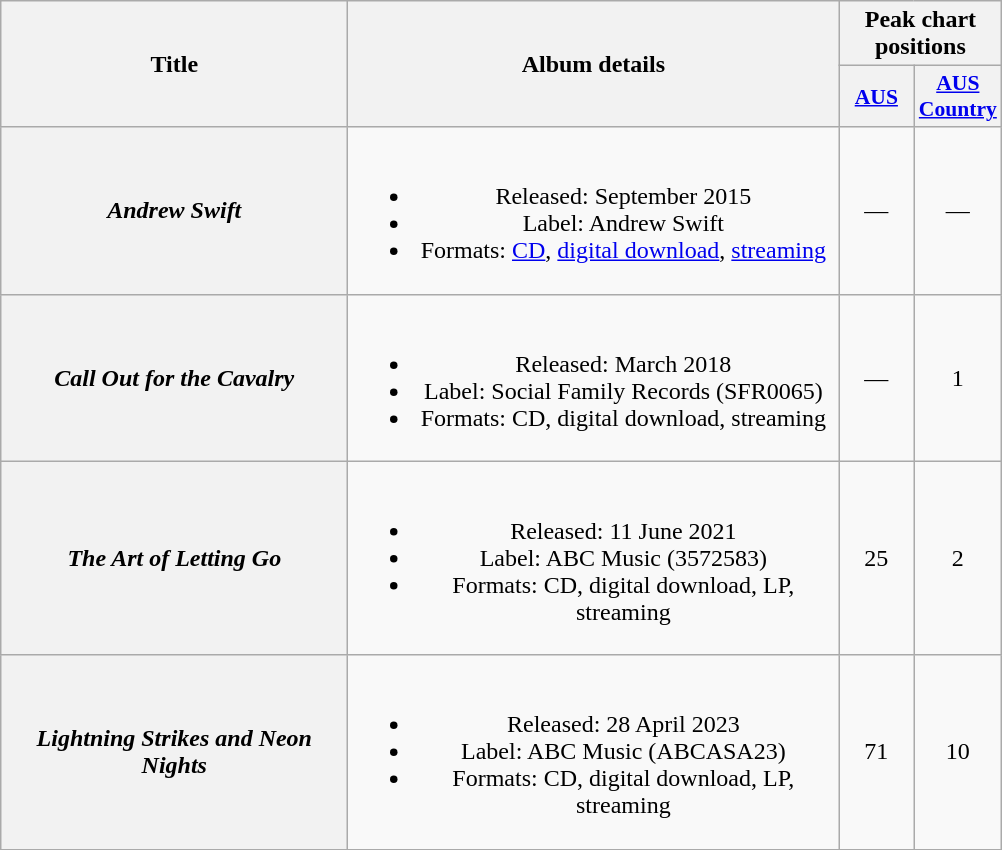<table class="wikitable plainrowheaders" style="text-align:center;">
<tr>
<th scope="col" rowspan="2" style="width:14em;">Title</th>
<th scope="col" rowspan="2" style="width:20em;">Album details</th>
<th scope="col" colspan="2">Peak chart positions</th>
</tr>
<tr>
<th scope="col" style="width:3em;font-size:90%;"><a href='#'>AUS</a><br></th>
<th scope="col" style="width:3em;font-size:90%;"><a href='#'>AUS<br>Country</a><br></th>
</tr>
<tr>
<th scope="row"><em>Andrew Swift</em></th>
<td><br><ul><li>Released: September 2015</li><li>Label: Andrew Swift</li><li>Formats: <a href='#'>CD</a>, <a href='#'>digital download</a>, <a href='#'>streaming</a></li></ul></td>
<td>—</td>
<td>—</td>
</tr>
<tr>
<th scope="row"><em>Call Out for the Cavalry</em></th>
<td><br><ul><li>Released: March 2018</li><li>Label: Social Family Records (SFR0065)</li><li>Formats: CD, digital download, streaming</li></ul></td>
<td>—</td>
<td>1</td>
</tr>
<tr>
<th scope="row"><em>The Art of Letting Go</em></th>
<td><br><ul><li>Released: 11 June 2021</li><li>Label: ABC Music (3572583)</li><li>Formats: CD, digital download, LP, streaming</li></ul></td>
<td>25</td>
<td>2</td>
</tr>
<tr>
<th scope="row"><em>Lightning Strikes and Neon Nights</em></th>
<td><br><ul><li>Released: 28 April 2023</li><li>Label: ABC Music (ABCASA23)</li><li>Formats: CD, digital download, LP, streaming</li></ul></td>
<td>71</td>
<td>10</td>
</tr>
</table>
